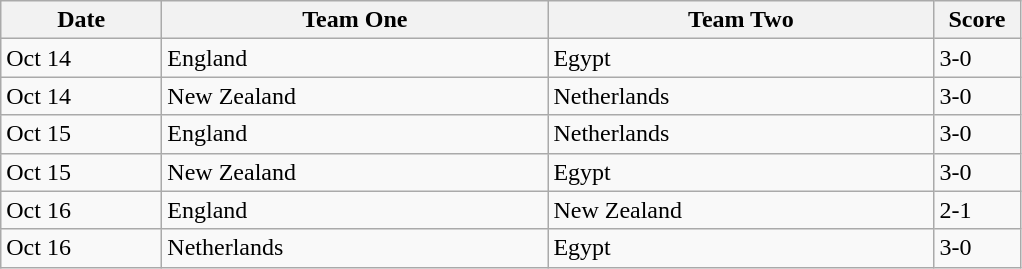<table class="wikitable">
<tr>
<th width=100>Date</th>
<th width=250>Team One</th>
<th width=250>Team Two</th>
<th width=50>Score</th>
</tr>
<tr>
<td>Oct 14</td>
<td> England</td>
<td> Egypt</td>
<td>3-0</td>
</tr>
<tr>
<td>Oct 14</td>
<td> New Zealand</td>
<td> Netherlands</td>
<td>3-0</td>
</tr>
<tr>
<td>Oct 15</td>
<td> England</td>
<td> Netherlands</td>
<td>3-0</td>
</tr>
<tr>
<td>Oct 15</td>
<td> New Zealand</td>
<td> Egypt</td>
<td>3-0</td>
</tr>
<tr>
<td>Oct 16</td>
<td> England</td>
<td> New Zealand</td>
<td>2-1</td>
</tr>
<tr>
<td>Oct 16</td>
<td> Netherlands</td>
<td> Egypt</td>
<td>3-0</td>
</tr>
</table>
